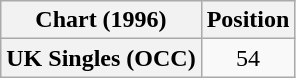<table class="wikitable plainrowheaders" style="text-align:center">
<tr>
<th>Chart (1996)</th>
<th>Position</th>
</tr>
<tr>
<th scope="row">UK Singles (OCC)</th>
<td>54</td>
</tr>
</table>
